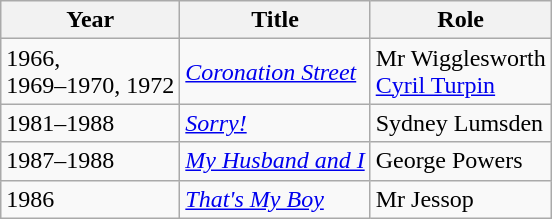<table class="wikitable">
<tr>
<th>Year</th>
<th>Title</th>
<th>Role</th>
</tr>
<tr>
<td>1966,<br>1969–1970, 1972</td>
<td><em><a href='#'>Coronation Street</a></em></td>
<td>Mr Wigglesworth<br><a href='#'>Cyril Turpin</a></td>
</tr>
<tr>
<td>1981–1988</td>
<td><em><a href='#'>Sorry!</a></em></td>
<td>Sydney Lumsden</td>
</tr>
<tr>
<td>1987–1988</td>
<td><em><a href='#'>My Husband and I</a></em></td>
<td>George Powers</td>
</tr>
<tr>
<td>1986</td>
<td><em><a href='#'>That's My Boy</a></em></td>
<td>Mr Jessop</td>
</tr>
</table>
